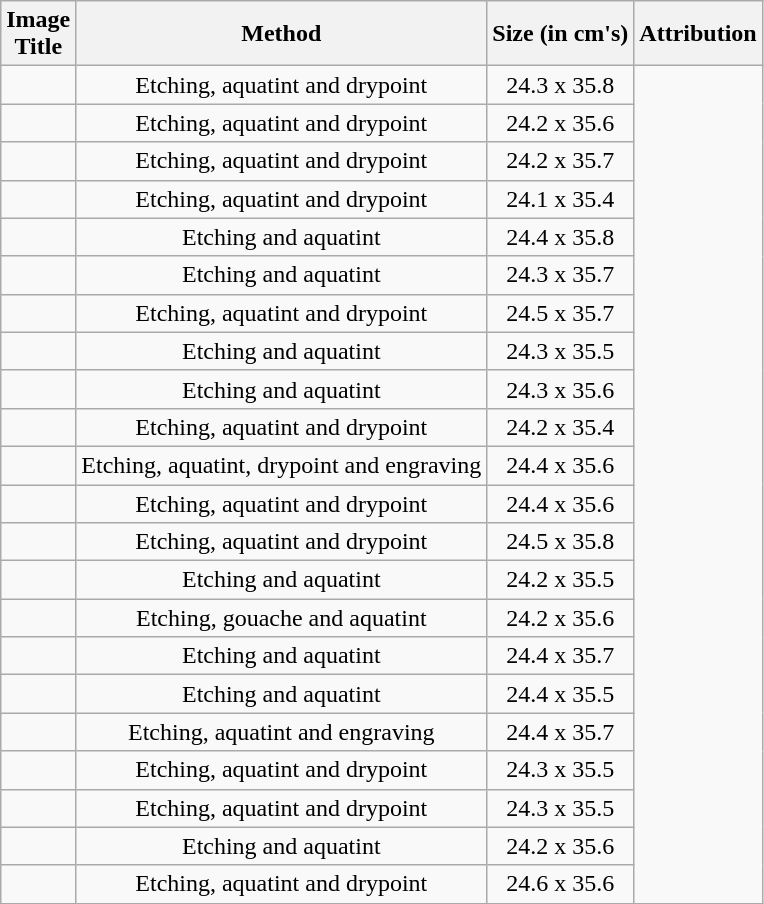<table class="wikitable sortable" style="text-align: center">
<tr>
<th>Image<br>Title</th>
<th>Method</th>
<th>Size (in cm's)</th>
<th>Attribution</th>
</tr>
<tr>
<td></td>
<td>Etching, aquatint and drypoint</td>
<td>24.3 x 35.8</td>
</tr>
<tr>
<td></td>
<td>Etching, aquatint and drypoint</td>
<td>24.2 x 35.6</td>
</tr>
<tr>
<td></td>
<td>Etching, aquatint and drypoint</td>
<td>24.2 x 35.7</td>
</tr>
<tr>
<td></td>
<td>Etching, aquatint and drypoint</td>
<td>24.1 x 35.4</td>
</tr>
<tr>
<td></td>
<td>Etching and aquatint</td>
<td>24.4 x 35.8</td>
</tr>
<tr>
<td></td>
<td>Etching and aquatint</td>
<td>24.3 x 35.7</td>
</tr>
<tr>
<td></td>
<td>Etching, aquatint and drypoint</td>
<td>24.5 x 35.7</td>
</tr>
<tr>
<td></td>
<td>Etching and aquatint</td>
<td>24.3 x 35.5</td>
</tr>
<tr>
<td></td>
<td>Etching and aquatint</td>
<td>24.3 x 35.6</td>
</tr>
<tr>
<td></td>
<td>Etching, aquatint and drypoint</td>
<td>24.2 x 35.4</td>
</tr>
<tr>
<td></td>
<td>Etching, aquatint, drypoint and engraving</td>
<td>24.4 x 35.6</td>
</tr>
<tr>
<td></td>
<td>Etching, aquatint and drypoint</td>
<td>24.4 x 35.6</td>
</tr>
<tr>
<td></td>
<td>Etching, aquatint and drypoint</td>
<td>24.5 x 35.8</td>
</tr>
<tr>
<td></td>
<td>Etching and aquatint</td>
<td>24.2 x 35.5</td>
</tr>
<tr>
<td></td>
<td>Etching, gouache and aquatint</td>
<td>24.2 x 35.6</td>
</tr>
<tr>
<td></td>
<td>Etching and aquatint</td>
<td>24.4 x 35.7</td>
</tr>
<tr>
<td></td>
<td>Etching and aquatint</td>
<td>24.4 x 35.5</td>
</tr>
<tr>
<td></td>
<td>Etching, aquatint and engraving</td>
<td>24.4 x 35.7</td>
</tr>
<tr>
<td></td>
<td>Etching, aquatint and drypoint</td>
<td>24.3 x 35.5</td>
</tr>
<tr>
<td></td>
<td>Etching, aquatint and drypoint</td>
<td>24.3 x 35.5</td>
</tr>
<tr>
<td></td>
<td>Etching and aquatint</td>
<td>24.2 x 35.6</td>
</tr>
<tr>
<td></td>
<td>Etching, aquatint and drypoint</td>
<td>24.6 x 35.6</td>
</tr>
<tr>
</tr>
</table>
